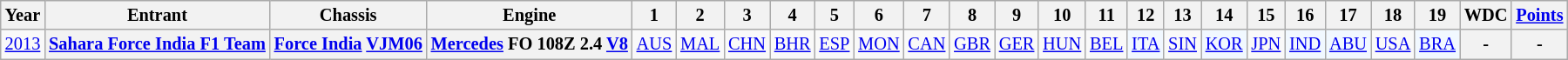<table class="wikitable" style="font-size: 85%; text-align: center">
<tr>
<th>Year</th>
<th>Entrant</th>
<th>Chassis</th>
<th>Engine</th>
<th>1</th>
<th>2</th>
<th>3</th>
<th>4</th>
<th>5</th>
<th>6</th>
<th>7</th>
<th>8</th>
<th>9</th>
<th>10</th>
<th>11</th>
<th>12</th>
<th>13</th>
<th>14</th>
<th>15</th>
<th>16</th>
<th>17</th>
<th>18</th>
<th>19</th>
<th>WDC</th>
<th><a href='#'>Points</a></th>
</tr>
<tr>
<td><a href='#'>2013</a></td>
<th nowrap><a href='#'>Sahara Force India F1 Team</a></th>
<th nowrap><a href='#'>Force India</a> <a href='#'>VJM06</a></th>
<th nowrap><a href='#'>Mercedes</a> FO 108Z 2.4 <a href='#'>V8</a></th>
<td><a href='#'>AUS</a></td>
<td><a href='#'>MAL</a></td>
<td><a href='#'>CHN</a></td>
<td><a href='#'>BHR</a></td>
<td><a href='#'>ESP</a></td>
<td><a href='#'>MON</a></td>
<td><a href='#'>CAN</a></td>
<td><a href='#'>GBR</a></td>
<td><a href='#'>GER</a></td>
<td><a href='#'>HUN</a></td>
<td><a href='#'>BEL</a></td>
<td style="background:#F1F8FF;"><a href='#'>ITA</a><br></td>
<td><a href='#'>SIN</a></td>
<td style="background:#F1F8FF;"><a href='#'>KOR</a><br></td>
<td><a href='#'>JPN</a></td>
<td style="background:#F1F8FF;"><a href='#'>IND</a><br></td>
<td style="background:#F1F8FF;"><a href='#'>ABU</a><br></td>
<td><a href='#'>USA</a></td>
<td style="background:#F1F8FF;"><a href='#'>BRA</a><br></td>
<th>-</th>
<th>-</th>
</tr>
</table>
